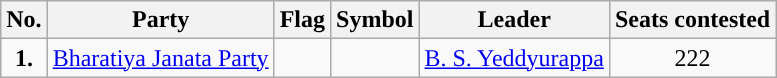<table class="wikitable">
<tr>
<th>No.</th>
<th>Party</th>
<th>Flag</th>
<th>Symbol</th>
<th>Leader</th>
<th>Seats contested</th>
</tr>
<tr>
<td ! style="text-align:center; background:"><strong>1.</strong></td>
<td style="text-align:center"><a href='#'>Bharatiya Janata Party</a></td>
<td></td>
<td></td>
<td style="text-align:center"><a href='#'>B. S. Yeddyurappa</a></td>
<td style="text-align:center">222</td>
</tr>
</table>
